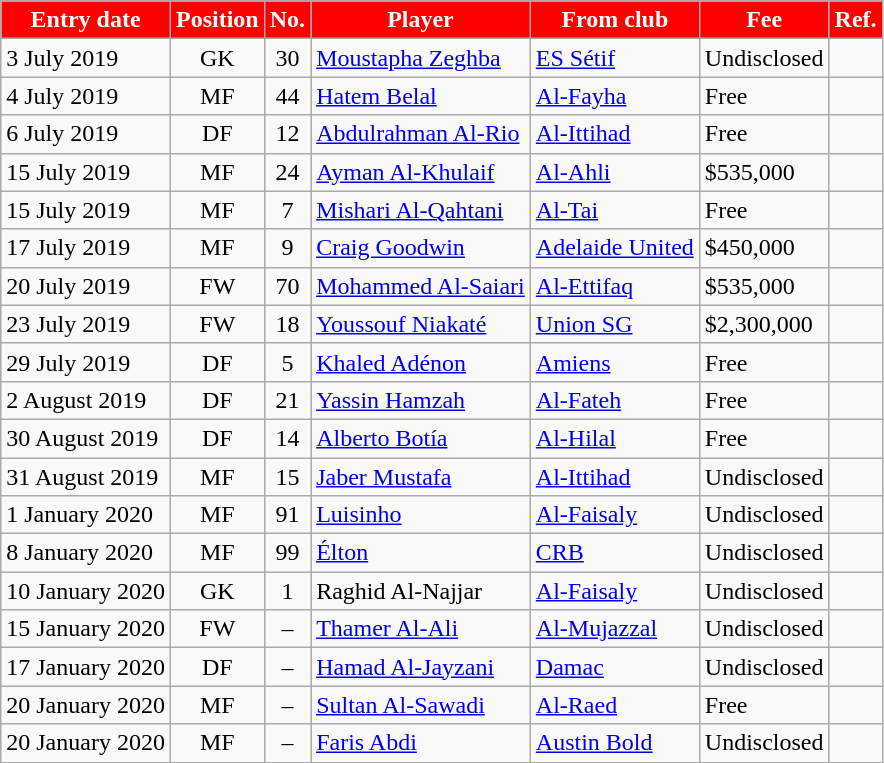<table class="wikitable sortable">
<tr>
<th style="background:red; color:white;">Entry date</th>
<th style="background:red; color:white;">Position</th>
<th style="background:red; color:white;">No.</th>
<th style="background:red; color:white;">Player</th>
<th style="background:red; color:white;">From club</th>
<th style="background:red; color:white;">Fee</th>
<th style="background:red; color:white;">Ref.</th>
</tr>
<tr>
<td>3 July 2019</td>
<td style="text-align:center;">GK</td>
<td style="text-align:center;">30</td>
<td style="text-align:left;"> <a href='#'>Moustapha Zeghba</a></td>
<td style="text-align:left;"> <a href='#'>ES Sétif</a></td>
<td>Undisclosed</td>
<td></td>
</tr>
<tr>
<td>4 July 2019</td>
<td style="text-align:center;">MF</td>
<td style="text-align:center;">44</td>
<td style="text-align:left;"> <a href='#'>Hatem Belal</a></td>
<td style="text-align:left;"> <a href='#'>Al-Fayha</a></td>
<td>Free</td>
<td></td>
</tr>
<tr>
<td>6 July 2019</td>
<td style="text-align:center;">DF</td>
<td style="text-align:center;">12</td>
<td style="text-align:left;"> <a href='#'>Abdulrahman Al-Rio</a></td>
<td style="text-align:left;"> <a href='#'>Al-Ittihad</a></td>
<td>Free</td>
<td></td>
</tr>
<tr>
<td>15 July 2019</td>
<td style="text-align:center;">MF</td>
<td style="text-align:center;">24</td>
<td style="text-align:left;"> <a href='#'>Ayman Al-Khulaif</a></td>
<td style="text-align:left;"> <a href='#'>Al-Ahli</a></td>
<td>$535,000</td>
<td></td>
</tr>
<tr>
<td>15 July 2019</td>
<td style="text-align:center;">MF</td>
<td style="text-align:center;">7</td>
<td style="text-align:left;"> <a href='#'>Mishari Al-Qahtani</a></td>
<td style="text-align:left;"> <a href='#'>Al-Tai</a></td>
<td>Free</td>
<td></td>
</tr>
<tr>
<td>17 July 2019</td>
<td style="text-align:center;">MF</td>
<td style="text-align:center;">9</td>
<td style="text-align:left;"> <a href='#'>Craig Goodwin</a></td>
<td style="text-align:left;"> <a href='#'>Adelaide United</a></td>
<td>$450,000</td>
<td></td>
</tr>
<tr>
<td>20 July 2019</td>
<td style="text-align:center;">FW</td>
<td style="text-align:center;">70</td>
<td style="text-align:left;"> <a href='#'>Mohammed Al-Saiari</a></td>
<td style="text-align:left;"> <a href='#'>Al-Ettifaq</a></td>
<td>$535,000</td>
<td></td>
</tr>
<tr>
<td>23 July 2019</td>
<td style="text-align:center;">FW</td>
<td style="text-align:center;">18</td>
<td style="text-align:left;"> <a href='#'>Youssouf Niakaté</a></td>
<td style="text-align:left;"> <a href='#'>Union SG</a></td>
<td>$2,300,000</td>
<td></td>
</tr>
<tr>
<td>29 July 2019</td>
<td style="text-align:center;">DF</td>
<td style="text-align:center;">5</td>
<td style="text-align:left;"> <a href='#'>Khaled Adénon</a></td>
<td style="text-align:left;"> <a href='#'>Amiens</a></td>
<td>Free</td>
<td></td>
</tr>
<tr>
<td>2 August 2019</td>
<td style="text-align:center;">DF</td>
<td style="text-align:center;">21</td>
<td style="text-align:left;"> <a href='#'>Yassin Hamzah</a></td>
<td style="text-align:left;"> <a href='#'>Al-Fateh</a></td>
<td>Free</td>
<td></td>
</tr>
<tr>
<td>30 August 2019</td>
<td style="text-align:center;">DF</td>
<td style="text-align:center;">14</td>
<td style="text-align:left;"> <a href='#'>Alberto Botía</a></td>
<td style="text-align:left;"> <a href='#'>Al-Hilal</a></td>
<td>Free</td>
<td></td>
</tr>
<tr>
<td>31 August 2019</td>
<td style="text-align:center;">MF</td>
<td style="text-align:center;">15</td>
<td style="text-align:left;"> <a href='#'>Jaber Mustafa</a></td>
<td style="text-align:left;"> <a href='#'>Al-Ittihad</a></td>
<td>Undisclosed</td>
<td></td>
</tr>
<tr>
<td>1 January 2020</td>
<td style="text-align:center;">MF</td>
<td style="text-align:center;">91</td>
<td style="text-align:left;"> <a href='#'>Luisinho</a></td>
<td style="text-align:left;"> <a href='#'>Al-Faisaly</a></td>
<td>Undisclosed</td>
<td></td>
</tr>
<tr>
<td>8 January 2020</td>
<td style="text-align:center;">MF</td>
<td style="text-align:center;">99</td>
<td style="text-align:left;"> <a href='#'>Élton</a></td>
<td style="text-align:left;"> <a href='#'>CRB</a></td>
<td>Undisclosed</td>
<td></td>
</tr>
<tr>
<td>10 January 2020</td>
<td style="text-align:center;">GK</td>
<td style="text-align:center;">1</td>
<td style="text-align:left;"> Raghid Al-Najjar</td>
<td style="text-align:left;"> <a href='#'>Al-Faisaly</a></td>
<td>Undisclosed</td>
<td></td>
</tr>
<tr>
<td>15 January 2020</td>
<td style="text-align:center;">FW</td>
<td style="text-align:center;">–</td>
<td style="text-align:left;"> <a href='#'>Thamer Al-Ali</a></td>
<td style="text-align:left;"> <a href='#'>Al-Mujazzal</a></td>
<td>Undisclosed</td>
<td></td>
</tr>
<tr>
<td>17 January 2020</td>
<td style="text-align:center;">DF</td>
<td style="text-align:center;">–</td>
<td style="text-align:left;"> <a href='#'>Hamad Al-Jayzani</a></td>
<td style="text-align:left;"> <a href='#'>Damac</a></td>
<td>Undisclosed</td>
<td></td>
</tr>
<tr>
<td>20 January 2020</td>
<td style="text-align:center;">MF</td>
<td style="text-align:center;">–</td>
<td style="text-align:left;"> <a href='#'>Sultan Al-Sawadi</a></td>
<td style="text-align:left;"> <a href='#'>Al-Raed</a></td>
<td>Free</td>
<td></td>
</tr>
<tr>
<td>20 January 2020</td>
<td style="text-align:center;">MF</td>
<td style="text-align:center;">–</td>
<td style="text-align:left;"> <a href='#'>Faris Abdi</a></td>
<td style="text-align:left;"> <a href='#'>Austin Bold</a></td>
<td>Undisclosed</td>
<td></td>
</tr>
<tr>
</tr>
</table>
